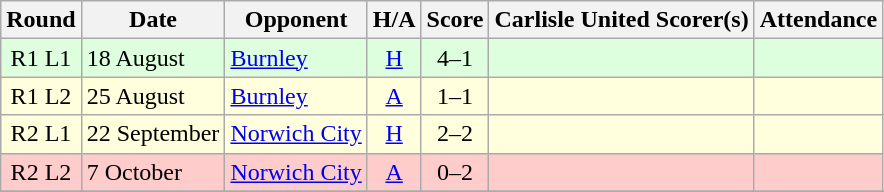<table class="wikitable" style="text-align:center">
<tr>
<th>Round</th>
<th>Date</th>
<th>Opponent</th>
<th>H/A</th>
<th>Score</th>
<th>Carlisle United Scorer(s)</th>
<th>Attendance</th>
</tr>
<tr bgcolor=#ddffdd>
<td>R1 L1</td>
<td align=left>18 August</td>
<td align=left><a href='#'>Burnley</a></td>
<td><a href='#'>H</a></td>
<td>4–1</td>
<td align=left></td>
<td></td>
</tr>
<tr bgcolor=#ffffdd>
<td>R1 L2</td>
<td align=left>25 August</td>
<td align=left><a href='#'>Burnley</a></td>
<td><a href='#'>A</a></td>
<td>1–1</td>
<td align=left></td>
<td></td>
</tr>
<tr bgcolor=#ffffdd>
<td>R2 L1</td>
<td align=left>22 September</td>
<td align=left><a href='#'>Norwich City</a></td>
<td><a href='#'>H</a></td>
<td>2–2</td>
<td align=left></td>
<td></td>
</tr>
<tr bgcolor=#FFCCCC>
<td>R2 L2</td>
<td align=left>7 October</td>
<td align=left><a href='#'>Norwich City</a></td>
<td><a href='#'>A</a></td>
<td>0–2</td>
<td align=left></td>
<td></td>
</tr>
<tr>
</tr>
</table>
